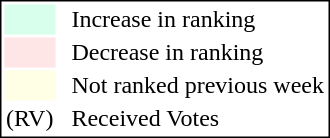<table style="border:1px solid black;">
<tr>
<td style="background:#D8FFEB; width:20px;"></td>
<td> </td>
<td>Increase in ranking</td>
</tr>
<tr>
<td style="background:#FFE6E6; width:20px;"></td>
<td> </td>
<td>Decrease in ranking</td>
</tr>
<tr>
<td style="background:#FFFFE6; width:20px;"></td>
<td> </td>
<td>Not ranked previous week</td>
</tr>
<tr>
<td>(RV)</td>
<td> </td>
<td>Received Votes</td>
</tr>
</table>
